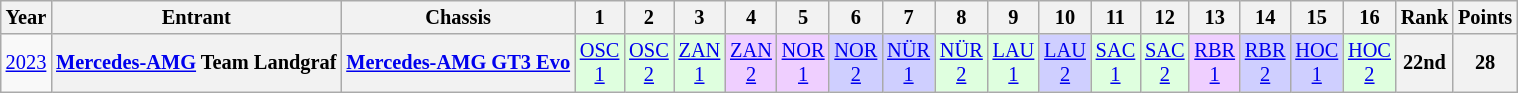<table class="wikitable" style="text-align:center; font-size:85%">
<tr>
<th>Year</th>
<th>Entrant</th>
<th>Chassis</th>
<th>1</th>
<th>2</th>
<th>3</th>
<th>4</th>
<th>5</th>
<th>6</th>
<th>7</th>
<th>8</th>
<th>9</th>
<th>10</th>
<th>11</th>
<th>12</th>
<th>13</th>
<th>14</th>
<th>15</th>
<th>16</th>
<th>Rank</th>
<th>Points</th>
</tr>
<tr>
<td><a href='#'>2023</a></td>
<th><a href='#'>Mercedes-AMG</a> Team Landgraf</th>
<th><a href='#'>Mercedes-AMG GT3 Evo</a></th>
<td style="background:#DFFFDF;"><a href='#'>OSC<br>1</a><br></td>
<td style="background:#DFFFDF;"><a href='#'>OSC<br>2</a><br></td>
<td style="background:#DFFFDF;"><a href='#'>ZAN<br>1</a><br></td>
<td style="background:#EFCFFF;"><a href='#'>ZAN<br>2</a><br></td>
<td style="background:#EFCFFF;"><a href='#'>NOR<br>1</a><br></td>
<td style="background:#CFCFFF;"><a href='#'>NOR<br>2</a><br></td>
<td style="background:#CFCFFF;"><a href='#'>NÜR<br>1</a><br></td>
<td style="background:#DFFFDF;"><a href='#'>NÜR<br>2</a><br></td>
<td style="background:#DFFFDF;"><a href='#'>LAU<br>1</a><br></td>
<td style="background:#CFCFFF;"><a href='#'>LAU<br>2</a><br></td>
<td style="background:#DFFFDF;"><a href='#'>SAC<br>1</a><br></td>
<td style="background:#DFFFDF;"><a href='#'>SAC<br>2</a><br></td>
<td style="background:#EFCFFF;"><a href='#'>RBR<br>1</a><br></td>
<td style="background:#CFCFFF;"><a href='#'>RBR<br>2</a><br></td>
<td style="background:#CFCFFF;"><a href='#'>HOC<br>1</a><br></td>
<td style="background:#DFFFDF;"><a href='#'>HOC<br>2</a><br></td>
<th>22nd</th>
<th>28</th>
</tr>
</table>
